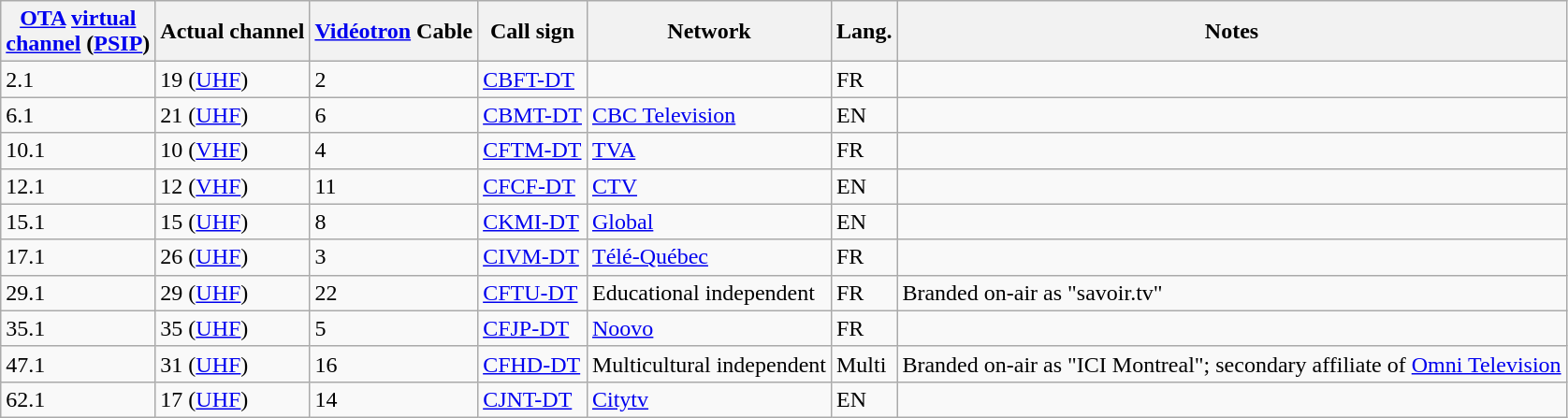<table class="wikitable sortable">
<tr>
<th><a href='#'>OTA</a> <a href='#'>virtual<br> channel</a> (<a href='#'>PSIP</a>)</th>
<th>Actual channel</th>
<th><a href='#'>Vidéotron</a> Cable</th>
<th>Call sign</th>
<th>Network</th>
<th>Lang.</th>
<th>Notes</th>
</tr>
<tr>
<td>2.1</td>
<td>19 (<a href='#'>UHF</a>)</td>
<td>2</td>
<td><a href='#'>CBFT-DT</a></td>
<td></td>
<td>FR</td>
<td></td>
</tr>
<tr>
<td>6.1</td>
<td>21 (<a href='#'>UHF</a>)</td>
<td>6</td>
<td><a href='#'>CBMT-DT</a></td>
<td><a href='#'>CBC Television</a></td>
<td>EN</td>
<td></td>
</tr>
<tr>
<td>10.1</td>
<td>10 (<a href='#'>VHF</a>)</td>
<td>4</td>
<td><a href='#'>CFTM-DT</a></td>
<td><a href='#'>TVA</a></td>
<td>FR</td>
<td></td>
</tr>
<tr>
<td>12.1</td>
<td>12 (<a href='#'>VHF</a>)</td>
<td>11</td>
<td><a href='#'>CFCF-DT</a></td>
<td><a href='#'>CTV</a></td>
<td>EN</td>
<td></td>
</tr>
<tr>
<td>15.1</td>
<td>15 (<a href='#'>UHF</a>)</td>
<td>8</td>
<td><a href='#'>CKMI-DT</a></td>
<td><a href='#'>Global</a></td>
<td>EN</td>
<td></td>
</tr>
<tr>
<td>17.1</td>
<td>26 (<a href='#'>UHF</a>)</td>
<td>3</td>
<td><a href='#'>CIVM-DT</a></td>
<td><a href='#'>Télé-Québec</a></td>
<td>FR</td>
<td></td>
</tr>
<tr>
<td>29.1</td>
<td>29 (<a href='#'>UHF</a>)</td>
<td>22</td>
<td><a href='#'>CFTU-DT</a></td>
<td>Educational independent</td>
<td>FR</td>
<td>Branded on-air as "savoir.tv"</td>
</tr>
<tr>
<td>35.1</td>
<td>35 (<a href='#'>UHF</a>)</td>
<td>5</td>
<td><a href='#'>CFJP-DT</a></td>
<td><a href='#'>Noovo</a></td>
<td>FR</td>
<td></td>
</tr>
<tr>
<td>47.1</td>
<td>31 (<a href='#'>UHF</a>)</td>
<td>16</td>
<td><a href='#'>CFHD-DT</a></td>
<td>Multicultural independent</td>
<td>Multi</td>
<td>Branded on-air as "ICI Montreal"; secondary affiliate of <a href='#'>Omni Television</a></td>
</tr>
<tr>
<td>62.1</td>
<td>17 (<a href='#'>UHF</a>)</td>
<td>14</td>
<td><a href='#'>CJNT-DT</a></td>
<td><a href='#'>Citytv</a></td>
<td>EN</td>
<td></td>
</tr>
</table>
